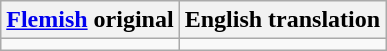<table class="wikitable">
<tr>
<th><a href='#'>Flemish</a> original</th>
<th>English translation</th>
</tr>
<tr style="vertical-align:top; white-space:nowrap;">
<td></td>
<td></td>
</tr>
</table>
